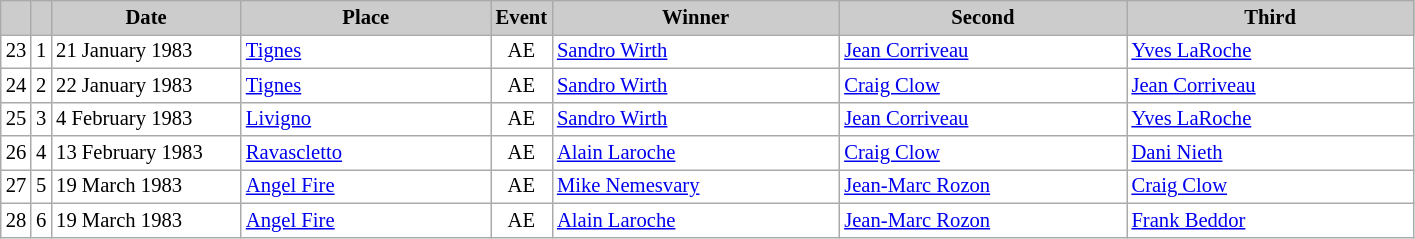<table class="wikitable plainrowheaders" style="background:#fff; font-size:86%; line-height:16px; border:grey solid 1px; border-collapse:collapse;">
<tr style="background:#ccc; text-align:center;">
<th scope="col" style="background:#ccc; width=20 px;"></th>
<th scope="col" style="background:#ccc; width=30 px;"></th>
<th scope="col" style="background:#ccc; width:120px;">Date</th>
<th scope="col" style="background:#ccc; width:160px;">Place</th>
<th scope="col" style="background:#ccc; width:15px;">Event</th>
<th scope="col" style="background:#ccc; width:185px;">Winner</th>
<th scope="col" style="background:#ccc; width:185px;">Second</th>
<th scope="col" style="background:#ccc; width:185px;">Third</th>
</tr>
<tr>
<td align=center>23</td>
<td align=center>1</td>
<td>21 January 1983</td>
<td> <a href='#'>Tignes</a></td>
<td align=center>AE</td>
<td> <a href='#'>Sandro Wirth</a></td>
<td> <a href='#'>Jean Corriveau</a></td>
<td> <a href='#'>Yves LaRoche</a></td>
</tr>
<tr>
<td align=center>24</td>
<td align=center>2</td>
<td>22 January 1983</td>
<td> <a href='#'>Tignes</a></td>
<td align=center>AE</td>
<td> <a href='#'>Sandro Wirth</a></td>
<td> <a href='#'>Craig Clow</a></td>
<td> <a href='#'>Jean Corriveau</a></td>
</tr>
<tr>
<td align=center>25</td>
<td align=center>3</td>
<td>4 February 1983</td>
<td> <a href='#'>Livigno</a></td>
<td align=center>AE</td>
<td> <a href='#'>Sandro Wirth</a></td>
<td> <a href='#'>Jean Corriveau</a></td>
<td> <a href='#'>Yves LaRoche</a></td>
</tr>
<tr>
<td align=center>26</td>
<td align=center>4</td>
<td>13 February 1983</td>
<td> <a href='#'>Ravascletto</a></td>
<td align=center>AE</td>
<td> <a href='#'>Alain Laroche</a></td>
<td> <a href='#'>Craig Clow</a></td>
<td> <a href='#'>Dani Nieth</a></td>
</tr>
<tr>
<td align=center>27</td>
<td align=center>5</td>
<td>19 March 1983</td>
<td> <a href='#'>Angel Fire</a></td>
<td align=center>AE</td>
<td> <a href='#'>Mike Nemesvary</a></td>
<td> <a href='#'>Jean-Marc Rozon</a></td>
<td> <a href='#'>Craig Clow</a></td>
</tr>
<tr>
<td align=center>28</td>
<td align=center>6</td>
<td>19 March 1983</td>
<td> <a href='#'>Angel Fire</a></td>
<td align=center>AE</td>
<td> <a href='#'>Alain Laroche</a></td>
<td> <a href='#'>Jean-Marc Rozon</a></td>
<td> <a href='#'>Frank Beddor</a></td>
</tr>
</table>
